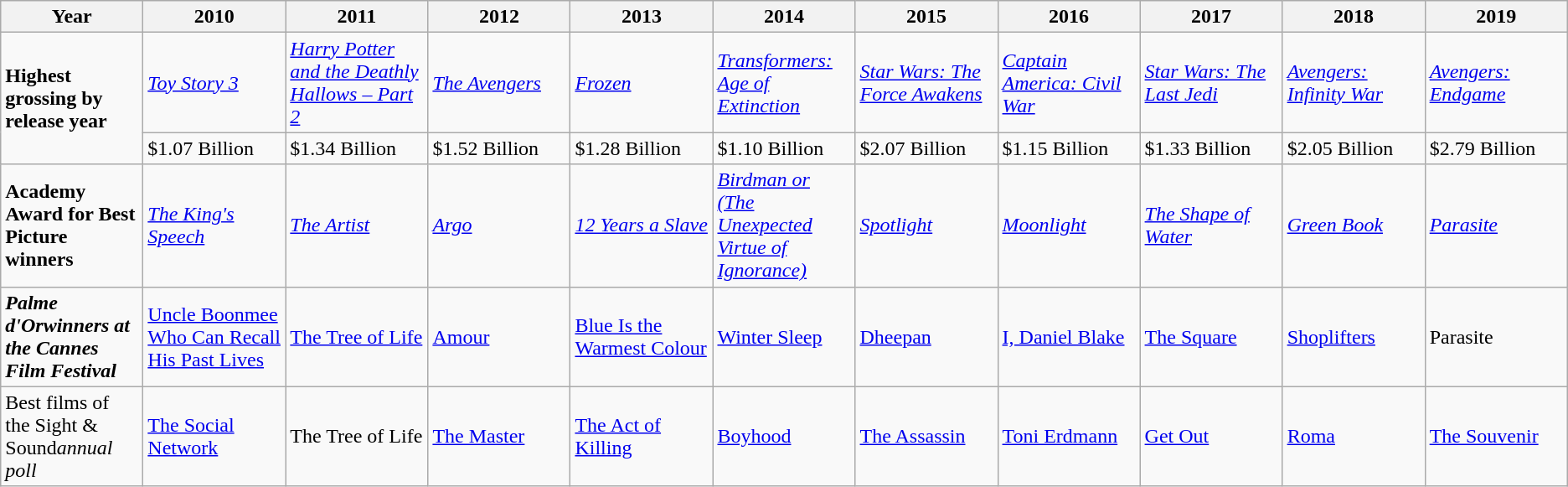<table class="wikitable mw-collapsible mw-collapsed">
<tr>
<th style="width:9%">Year</th>
<th style="width:9%">2010</th>
<th style="width:9%">2011</th>
<th style="width:9%">2012</th>
<th style="width:9%">2013</th>
<th style="width:9%">2014</th>
<th style="width:9%">2015</th>
<th style="width:9%">2016</th>
<th style="width:9%">2017</th>
<th style="width:9%">2018</th>
<th style="width:9%">2019</th>
</tr>
<tr>
<td rowspan="2"><strong>Highest grossing by release year</strong></td>
<td><em><a href='#'>Toy Story 3</a></em></td>
<td><em><a href='#'>Harry Potter and the Deathly Hallows – Part 2</a></em></td>
<td><em><a href='#'>The Avengers</a></em></td>
<td><em><a href='#'>Frozen</a></em></td>
<td><em><a href='#'>Transformers: Age of Extinction</a></em></td>
<td><em><a href='#'>Star Wars: The Force Awakens</a></em></td>
<td><em><a href='#'>Captain America: Civil War</a></em></td>
<td><em><a href='#'>Star Wars: The Last Jedi</a></em></td>
<td><em><a href='#'>Avengers: Infinity War</a></em></td>
<td><em><a href='#'>Avengers: Endgame</a></em></td>
</tr>
<tr>
<td>$1.07 Billion</td>
<td>$1.34 Billion</td>
<td>$1.52 Billion</td>
<td>$1.28 Billion</td>
<td>$1.10 Billion</td>
<td>$2.07 Billion</td>
<td>$1.15 Billion</td>
<td>$1.33 Billion</td>
<td>$2.05 Billion</td>
<td>$2.79 Billion</td>
</tr>
<tr>
<td><strong>Academy Award for Best Picture winners</strong></td>
<td><em><a href='#'>The King's Speech</a></em></td>
<td><em><a href='#'>The Artist</a></em></td>
<td><em><a href='#'>Argo</a></em></td>
<td><em><a href='#'>12 Years a Slave</a></em></td>
<td><em><a href='#'>Birdman or (The Unexpected Virtue of Ignorance)</a></em></td>
<td><em><a href='#'>Spotlight</a></em></td>
<td><em><a href='#'>Moonlight</a></em></td>
<td><em><a href='#'>The Shape of Water</a></em></td>
<td><em><a href='#'>Green Book</a></em></td>
<td><em><a href='#'>Parasite</a></em></td>
</tr>
<tr>
<td><strong><em>Palme d'Or<em>winners at the Cannes Film Festival<strong></td>
<td></em><a href='#'>Uncle Boonmee Who Can Recall His Past Lives</a><em></td>
<td><a href='#'></em>The Tree of Life<em></a></td>
<td><a href='#'></em>Amour<em></a></td>
<td></em><a href='#'>Blue Is the Warmest Colour</a><em></td>
<td><a href='#'></em>Winter Sleep<em></a></td>
<td></em><a href='#'>Dheepan</a><em></td>
<td></em><a href='#'>I, Daniel Blake</a><em></td>
<td><a href='#'></em>The Square<em></a></td>
<td></em><a href='#'>Shoplifters</a><em></td>
<td></em>Parasite<em></td>
</tr>
<tr>
<td></strong>Best films of the </em>Sight & Sound<em>annual poll<strong></td>
<td></em><a href='#'>The Social Network</a><em></td>
<td></em>The Tree of Life<em></td>
<td></em><a href='#'>The Master</a><em></td>
<td></em><a href='#'>The Act of Killing</a><em></td>
<td></em><a href='#'>Boyhood</a><em></td>
<td></em><a href='#'>The Assassin</a><em></td>
<td></em><a href='#'>Toni Erdmann</a><em></td>
<td></em><a href='#'>Get Out</a><em></td>
<td></em><a href='#'>Roma</a><em></td>
<td></em><a href='#'>The Souvenir</a><em></td>
</tr>
</table>
